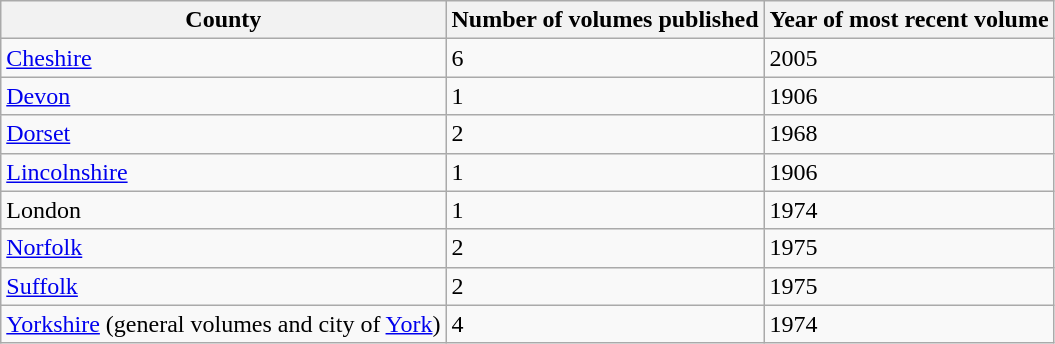<table class="wikitable">
<tr>
<th>County</th>
<th>Number of volumes published</th>
<th>Year of most recent volume</th>
</tr>
<tr>
<td><a href='#'>Cheshire</a></td>
<td>6</td>
<td>2005</td>
</tr>
<tr>
<td><a href='#'>Devon</a></td>
<td>1</td>
<td>1906</td>
</tr>
<tr>
<td><a href='#'>Dorset</a></td>
<td>2</td>
<td>1968</td>
</tr>
<tr>
<td><a href='#'>Lincolnshire</a></td>
<td>1</td>
<td>1906</td>
</tr>
<tr>
<td>London</td>
<td>1</td>
<td>1974</td>
</tr>
<tr>
<td><a href='#'>Norfolk</a></td>
<td>2</td>
<td>1975</td>
</tr>
<tr>
<td><a href='#'>Suffolk</a></td>
<td>2</td>
<td>1975</td>
</tr>
<tr>
<td><a href='#'>Yorkshire</a> (general volumes and city of <a href='#'>York</a>)</td>
<td>4</td>
<td>1974</td>
</tr>
</table>
